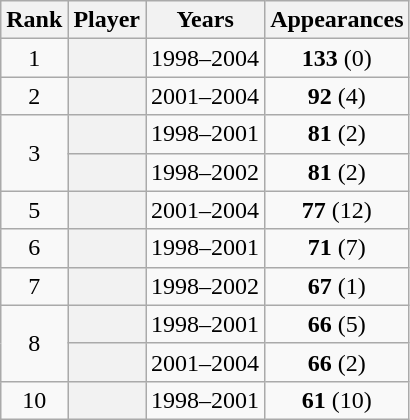<table class="sortable wikitable plainrowheaders" style="text-align: center;">
<tr>
<th scope="col">Rank</th>
<th scope="col">Player</th>
<th scope="col">Years</th>
<th scope="col">Appearances</th>
</tr>
<tr>
<td>1</td>
<th scope="row"> </th>
<td>1998–2004</td>
<td><strong>133</strong> (0)</td>
</tr>
<tr>
<td>2</td>
<th scope="row"> </th>
<td>2001–2004</td>
<td><strong>92</strong> (4)</td>
</tr>
<tr>
<td rowspan="2">3</td>
<th scope="row"> </th>
<td>1998–2001</td>
<td><strong>81</strong> (2)</td>
</tr>
<tr>
<th scope="row"> </th>
<td>1998–2002</td>
<td><strong>81</strong> (2)</td>
</tr>
<tr>
<td>5</td>
<th scope="row"> </th>
<td>2001–2004</td>
<td><strong>77</strong> (12)</td>
</tr>
<tr>
<td>6</td>
<th scope="row"> </th>
<td>1998–2001</td>
<td><strong>71</strong> (7)</td>
</tr>
<tr>
<td>7</td>
<th scope="row"> </th>
<td>1998–2002</td>
<td><strong>67</strong> (1)</td>
</tr>
<tr>
<td rowspan="2">8</td>
<th scope="row"> </th>
<td>1998–2001</td>
<td><strong>66</strong> (5)</td>
</tr>
<tr>
<th scope="row"> </th>
<td>2001–2004</td>
<td><strong>66</strong> (2)</td>
</tr>
<tr>
<td>10</td>
<th scope="row"> </th>
<td>1998–2001</td>
<td><strong>61</strong> (10)</td>
</tr>
</table>
